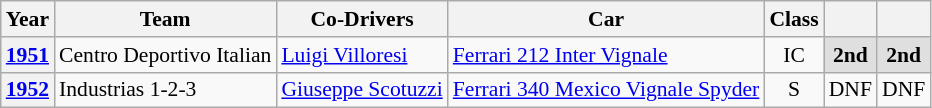<table class="wikitable" style="text-align:center; font-size:90%">
<tr>
<th>Year</th>
<th>Team</th>
<th>Co-Drivers</th>
<th>Car</th>
<th>Class</th>
<th></th>
<th></th>
</tr>
<tr>
<th><a href='#'>1951</a></th>
<td align="left">  Centro Deportivo Italian</td>
<td align="left"> <a href='#'>Luigi Villoresi</a></td>
<td align="left"><a href='#'>Ferrari 212 Inter Vignale</a></td>
<td>IC</td>
<td style="background:#dfdfdf;"><strong>2nd</strong></td>
<td style="background:#dfdfdf;"><strong>2nd</strong></td>
</tr>
<tr>
<th><a href='#'>1952</a></th>
<td align="left">  Industrias 1-2-3</td>
<td align="left"> <a href='#'>Giuseppe Scotuzzi</a></td>
<td align="left"><a href='#'>Ferrari 340 Mexico Vignale Spyder</a></td>
<td>S</td>
<td>DNF</td>
<td>DNF</td>
</tr>
</table>
